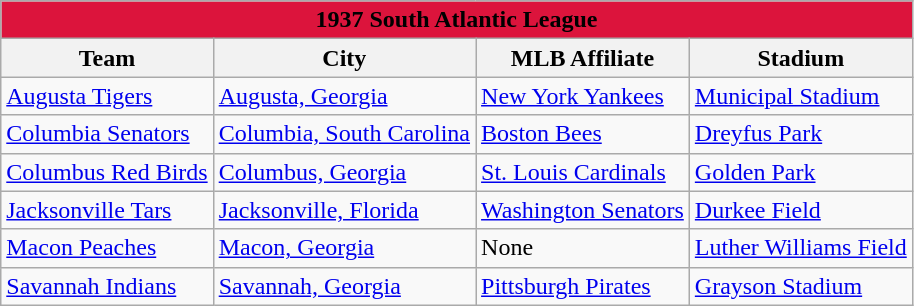<table class="wikitable" style="width:auto">
<tr>
<td bgcolor="#DC143C" align="center" colspan="7"><strong><span>1937 South Atlantic League</span></strong></td>
</tr>
<tr>
<th>Team</th>
<th>City</th>
<th>MLB Affiliate</th>
<th>Stadium</th>
</tr>
<tr>
<td><a href='#'>Augusta Tigers</a></td>
<td><a href='#'>Augusta, Georgia</a></td>
<td><a href='#'>New York Yankees</a></td>
<td><a href='#'>Municipal Stadium</a></td>
</tr>
<tr>
<td><a href='#'>Columbia Senators</a></td>
<td><a href='#'>Columbia, South Carolina</a></td>
<td><a href='#'>Boston Bees</a></td>
<td><a href='#'>Dreyfus Park</a></td>
</tr>
<tr>
<td><a href='#'>Columbus Red Birds</a></td>
<td><a href='#'>Columbus, Georgia</a></td>
<td><a href='#'>St. Louis Cardinals</a></td>
<td><a href='#'>Golden Park</a></td>
</tr>
<tr>
<td><a href='#'>Jacksonville Tars</a></td>
<td><a href='#'>Jacksonville, Florida</a></td>
<td><a href='#'>Washington Senators</a></td>
<td><a href='#'>Durkee Field</a></td>
</tr>
<tr>
<td><a href='#'>Macon Peaches</a></td>
<td><a href='#'>Macon, Georgia</a></td>
<td>None</td>
<td><a href='#'>Luther Williams Field</a></td>
</tr>
<tr>
<td><a href='#'>Savannah Indians</a></td>
<td><a href='#'>Savannah, Georgia</a></td>
<td><a href='#'>Pittsburgh Pirates</a></td>
<td><a href='#'>Grayson Stadium</a></td>
</tr>
</table>
